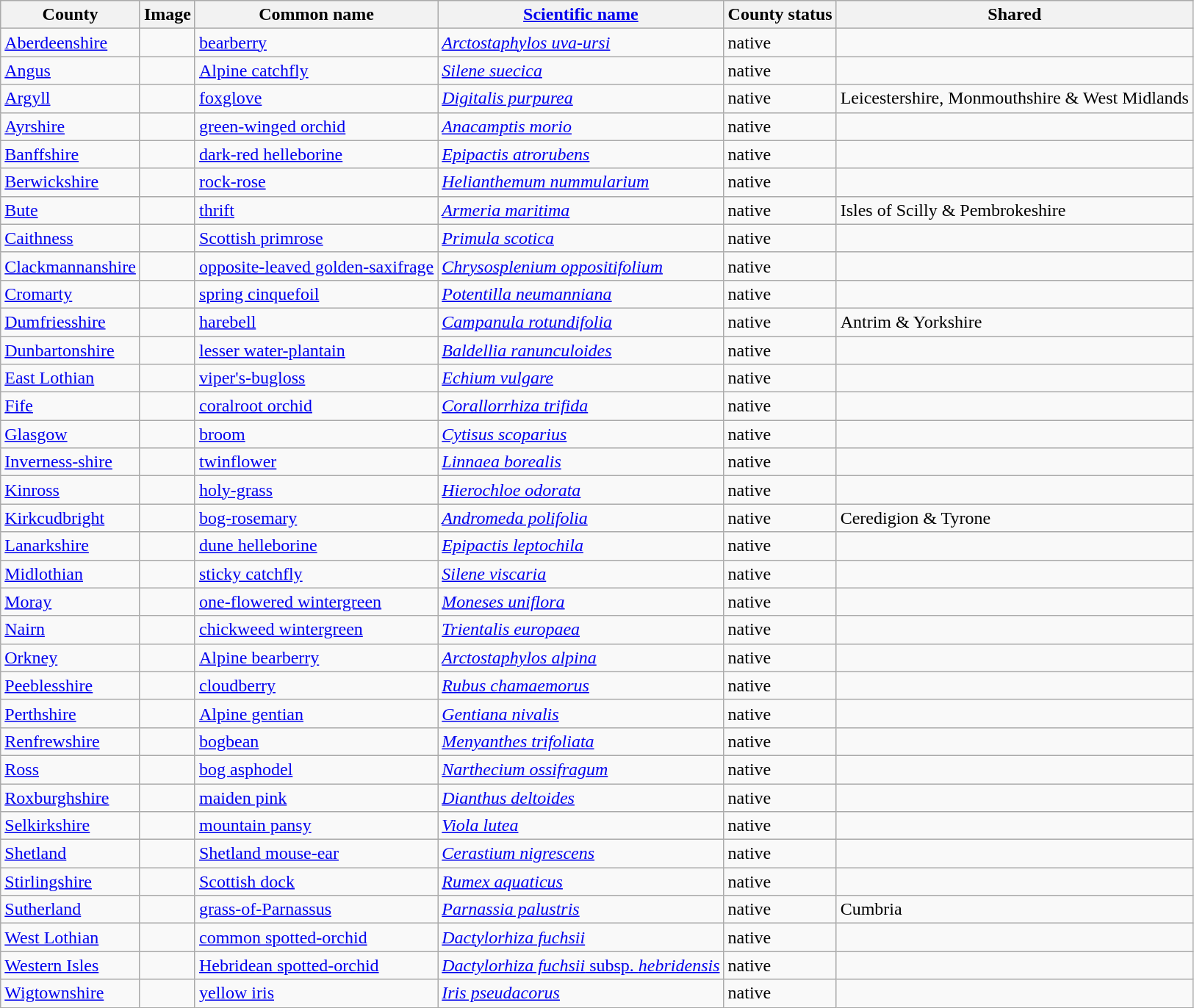<table class="wikitable sortable">
<tr>
<th>County</th>
<th>Image</th>
<th>Common name</th>
<th><a href='#'>Scientific name</a></th>
<th>County status</th>
<th>Shared</th>
</tr>
<tr>
<td><a href='#'>Aberdeenshire</a></td>
<td></td>
<td><a href='#'>bearberry</a></td>
<td><em><a href='#'>Arctostaphylos uva-ursi</a></em></td>
<td>native</td>
<td></td>
</tr>
<tr>
<td><a href='#'>Angus</a></td>
<td></td>
<td><a href='#'>Alpine catchfly</a></td>
<td><em><a href='#'>Silene suecica</a></em></td>
<td>native</td>
<td></td>
</tr>
<tr>
<td><a href='#'>Argyll</a></td>
<td></td>
<td><a href='#'>foxglove</a></td>
<td><em><a href='#'>Digitalis purpurea</a></em></td>
<td>native</td>
<td>Leicestershire, Monmouthshire & West Midlands</td>
</tr>
<tr>
<td><a href='#'>Ayrshire</a></td>
<td></td>
<td><a href='#'>green-winged orchid</a></td>
<td><em><a href='#'>Anacamptis morio</a></em></td>
<td>native</td>
<td></td>
</tr>
<tr>
<td><a href='#'>Banffshire</a></td>
<td></td>
<td><a href='#'>dark-red helleborine</a></td>
<td><em><a href='#'>Epipactis atrorubens</a></em></td>
<td>native</td>
<td></td>
</tr>
<tr>
<td><a href='#'>Berwickshire</a></td>
<td></td>
<td><a href='#'>rock-rose</a></td>
<td><em><a href='#'>Helianthemum nummularium</a></em></td>
<td>native</td>
<td></td>
</tr>
<tr>
<td><a href='#'>Bute</a></td>
<td></td>
<td><a href='#'>thrift</a></td>
<td><em><a href='#'>Armeria maritima</a></em></td>
<td>native</td>
<td>Isles of Scilly & Pembrokeshire</td>
</tr>
<tr>
<td><a href='#'>Caithness</a></td>
<td></td>
<td><a href='#'>Scottish primrose</a></td>
<td><em><a href='#'>Primula scotica</a></em></td>
<td>native</td>
<td></td>
</tr>
<tr>
<td><a href='#'>Clackmannanshire</a></td>
<td></td>
<td><a href='#'>opposite-leaved golden-saxifrage</a></td>
<td><em><a href='#'>Chrysosplenium oppositifolium</a></em></td>
<td>native</td>
<td></td>
</tr>
<tr>
<td><a href='#'>Cromarty</a></td>
<td></td>
<td><a href='#'>spring cinquefoil</a></td>
<td><em><a href='#'>Potentilla neumanniana</a></em></td>
<td>native</td>
<td></td>
</tr>
<tr>
<td><a href='#'>Dumfriesshire</a></td>
<td></td>
<td><a href='#'>harebell</a></td>
<td><em><a href='#'>Campanula rotundifolia</a></em></td>
<td>native</td>
<td>Antrim & Yorkshire</td>
</tr>
<tr>
<td><a href='#'>Dunbartonshire</a></td>
<td></td>
<td><a href='#'>lesser water-plantain</a></td>
<td><em><a href='#'>Baldellia ranunculoides</a></em></td>
<td>native</td>
<td></td>
</tr>
<tr>
<td><a href='#'>East Lothian</a></td>
<td></td>
<td><a href='#'>viper's-bugloss</a></td>
<td><em><a href='#'>Echium vulgare</a></em></td>
<td>native</td>
<td></td>
</tr>
<tr>
<td><a href='#'>Fife</a></td>
<td></td>
<td><a href='#'>coralroot orchid</a></td>
<td><em><a href='#'>Corallorrhiza trifida</a></em></td>
<td>native</td>
<td></td>
</tr>
<tr>
<td><a href='#'>Glasgow</a></td>
<td></td>
<td><a href='#'>broom</a></td>
<td><em><a href='#'>Cytisus scoparius</a></em></td>
<td>native</td>
<td></td>
</tr>
<tr>
<td><a href='#'>Inverness-shire</a></td>
<td></td>
<td><a href='#'>twinflower</a></td>
<td><em><a href='#'>Linnaea borealis</a></em></td>
<td>native</td>
<td></td>
</tr>
<tr>
<td><a href='#'>Kinross</a></td>
<td></td>
<td><a href='#'>holy-grass</a></td>
<td><em><a href='#'>Hierochloe odorata</a></em></td>
<td>native</td>
<td></td>
</tr>
<tr>
<td><a href='#'>Kirkcudbright</a></td>
<td></td>
<td><a href='#'>bog-rosemary</a></td>
<td><em><a href='#'>Andromeda polifolia</a></em></td>
<td>native</td>
<td>Ceredigion & Tyrone</td>
</tr>
<tr>
<td><a href='#'>Lanarkshire</a></td>
<td></td>
<td><a href='#'>dune helleborine</a></td>
<td><em><a href='#'>Epipactis leptochila</a></em></td>
<td>native</td>
<td></td>
</tr>
<tr>
<td><a href='#'>Midlothian</a></td>
<td></td>
<td><a href='#'>sticky catchfly</a></td>
<td><em><a href='#'>Silene viscaria</a></em></td>
<td>native</td>
<td></td>
</tr>
<tr>
<td><a href='#'>Moray</a></td>
<td></td>
<td><a href='#'>one-flowered wintergreen</a></td>
<td><em><a href='#'>Moneses uniflora</a></em></td>
<td>native</td>
<td></td>
</tr>
<tr>
<td><a href='#'>Nairn</a></td>
<td></td>
<td><a href='#'>chickweed wintergreen</a></td>
<td><em><a href='#'>Trientalis europaea</a></em></td>
<td>native</td>
<td></td>
</tr>
<tr>
<td><a href='#'>Orkney</a></td>
<td></td>
<td><a href='#'>Alpine bearberry</a></td>
<td><em><a href='#'>Arctostaphylos alpina</a></em></td>
<td>native</td>
<td></td>
</tr>
<tr>
<td><a href='#'>Peeblesshire</a></td>
<td></td>
<td><a href='#'>cloudberry</a></td>
<td><em><a href='#'>Rubus chamaemorus</a></em></td>
<td>native</td>
<td></td>
</tr>
<tr>
<td><a href='#'>Perthshire</a></td>
<td></td>
<td><a href='#'>Alpine gentian</a></td>
<td><em><a href='#'>Gentiana nivalis</a></em></td>
<td>native</td>
<td></td>
</tr>
<tr>
<td><a href='#'>Renfrewshire</a></td>
<td></td>
<td><a href='#'>bogbean</a></td>
<td><em><a href='#'>Menyanthes trifoliata</a></em></td>
<td>native</td>
<td></td>
</tr>
<tr>
<td><a href='#'>Ross</a></td>
<td></td>
<td><a href='#'>bog asphodel</a></td>
<td><em><a href='#'>Narthecium ossifragum</a></em></td>
<td>native</td>
<td></td>
</tr>
<tr>
<td><a href='#'>Roxburghshire</a></td>
<td></td>
<td><a href='#'>maiden pink</a></td>
<td><em><a href='#'>Dianthus deltoides</a></em></td>
<td>native</td>
<td></td>
</tr>
<tr>
<td><a href='#'>Selkirkshire</a></td>
<td></td>
<td><a href='#'>mountain pansy</a></td>
<td><em><a href='#'>Viola lutea</a></em></td>
<td>native</td>
<td></td>
</tr>
<tr>
<td><a href='#'>Shetland</a></td>
<td></td>
<td><a href='#'>Shetland mouse-ear</a></td>
<td><em><a href='#'>Cerastium nigrescens</a></em></td>
<td>native</td>
<td></td>
</tr>
<tr>
<td><a href='#'>Stirlingshire</a></td>
<td></td>
<td><a href='#'>Scottish dock</a></td>
<td><em><a href='#'>Rumex aquaticus</a></em></td>
<td>native</td>
<td></td>
</tr>
<tr>
<td><a href='#'>Sutherland</a></td>
<td></td>
<td><a href='#'>grass-of-Parnassus</a></td>
<td><em><a href='#'>Parnassia palustris</a></em></td>
<td>native</td>
<td>Cumbria</td>
</tr>
<tr>
<td><a href='#'>West Lothian</a></td>
<td></td>
<td><a href='#'>common spotted-orchid</a></td>
<td><em><a href='#'>Dactylorhiza fuchsii</a></em></td>
<td>native</td>
<td></td>
</tr>
<tr>
<td><a href='#'>Western Isles</a></td>
<td></td>
<td><a href='#'>Hebridean spotted-orchid</a></td>
<td><a href='#'><em>Dactylorhiza fuchsii</em> subsp. <em>hebridensis</em></a></td>
<td>native</td>
<td></td>
</tr>
<tr>
<td><a href='#'>Wigtownshire</a></td>
<td></td>
<td><a href='#'>yellow iris</a></td>
<td><em><a href='#'>Iris pseudacorus</a></em></td>
<td>native</td>
<td></td>
</tr>
</table>
